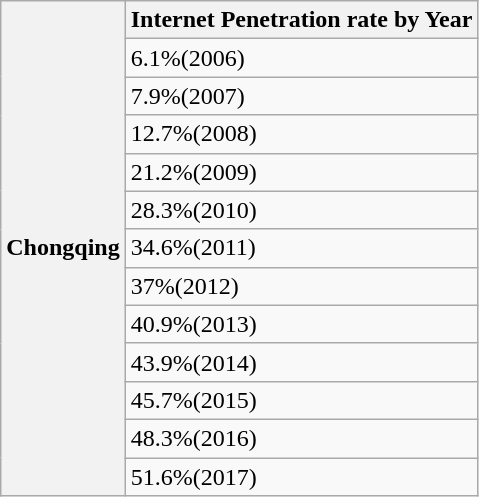<table class="wikitable">
<tr>
<th rowspan="13">Chongqing</th>
<th>Internet Penetration rate by Year</th>
</tr>
<tr>
<td>6.1%(2006)</td>
</tr>
<tr>
<td>7.9%(2007)</td>
</tr>
<tr>
<td>12.7%(2008)</td>
</tr>
<tr>
<td>21.2%(2009)</td>
</tr>
<tr>
<td>28.3%(2010)</td>
</tr>
<tr>
<td>34.6%(2011)</td>
</tr>
<tr>
<td>37%(2012)</td>
</tr>
<tr>
<td>40.9%(2013)</td>
</tr>
<tr>
<td>43.9%(2014)</td>
</tr>
<tr>
<td>45.7%(2015)</td>
</tr>
<tr>
<td>48.3%(2016)</td>
</tr>
<tr>
<td>51.6%(2017)</td>
</tr>
</table>
